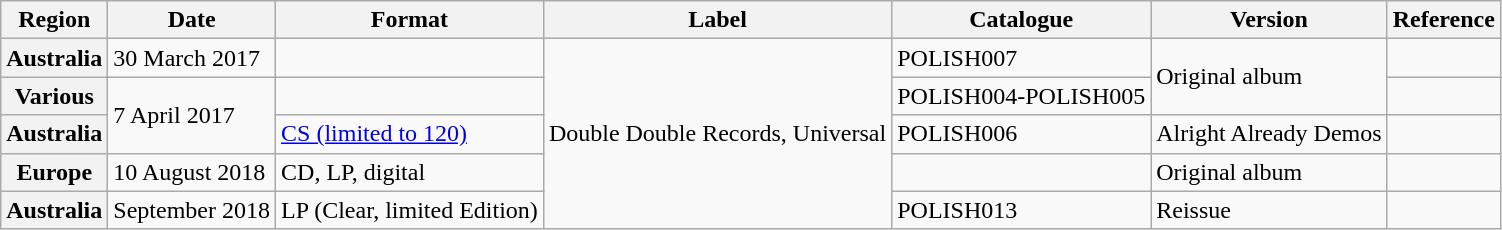<table class="wikitable plainrowheaders">
<tr>
<th scope="col">Region</th>
<th scope="col">Date</th>
<th scope="col">Format</th>
<th scope="col">Label</th>
<th scope="col">Catalogue</th>
<th scope="col">Version</th>
<th scope="col">Reference</th>
</tr>
<tr>
<th scope="row">Australia</th>
<td>30 March 2017</td>
<td></td>
<td rowspan="5">Double Double Records, Universal</td>
<td>POLISH007</td>
<td rowspan="2">Original album</td>
<td></td>
</tr>
<tr>
<th scope="row">Various</th>
<td rowspan="2">7 April 2017</td>
<td></td>
<td>POLISH004-POLISH005</td>
<td></td>
</tr>
<tr>
<th scope="row">Australia</th>
<td><a href='#'>CS (limited to 120)</a></td>
<td>POLISH006</td>
<td>Alright Already Demos</td>
<td></td>
</tr>
<tr>
<th scope="row">Europe</th>
<td>10 August 2018</td>
<td>CD, LP, digital</td>
<td></td>
<td>Original album</td>
<td></td>
</tr>
<tr>
<th scope="row">Australia</th>
<td>September 2018</td>
<td>LP (Clear, limited Edition)</td>
<td>POLISH013</td>
<td>Reissue</td>
<td></td>
</tr>
</table>
